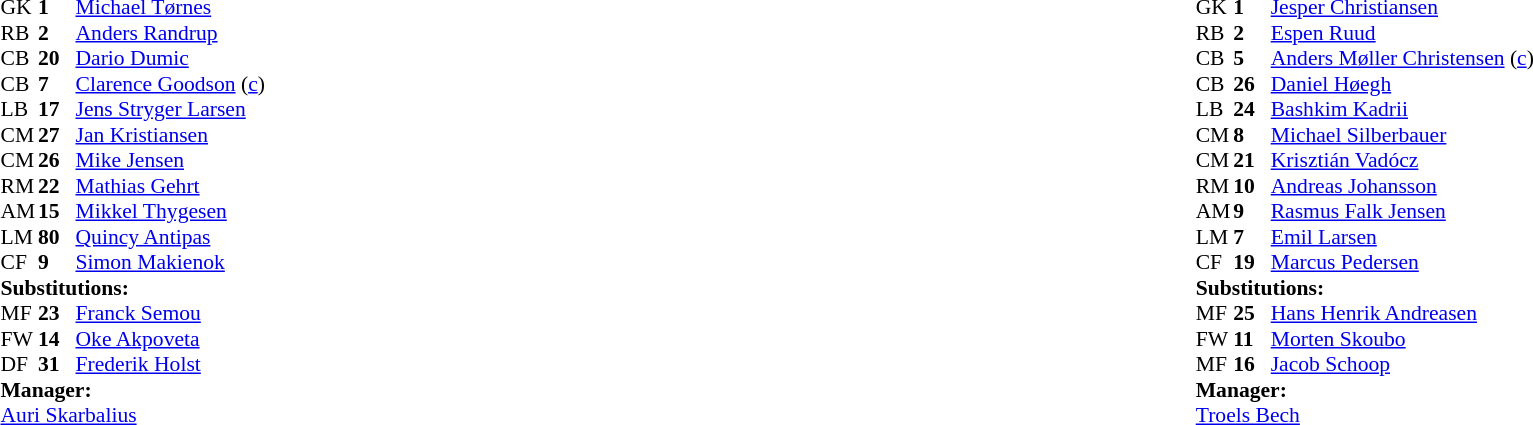<table style="width:100%">
<tr>
<td style="vertical-align:top; width:40%"><br><table style="font-size: 90%" cellspacing="0" cellpadding="0">
<tr>
<th width="25"></th>
<th width="25"></th>
</tr>
<tr>
<td>GK</td>
<td><strong>1</strong></td>
<td> <a href='#'>Michael Tørnes</a></td>
</tr>
<tr>
<td>RB</td>
<td><strong>2</strong></td>
<td> <a href='#'>Anders Randrup</a></td>
<td></td>
<td></td>
</tr>
<tr>
<td>CB</td>
<td><strong>20</strong></td>
<td> <a href='#'>Dario Dumic</a></td>
<td></td>
</tr>
<tr>
<td>CB</td>
<td><strong>7</strong></td>
<td> <a href='#'>Clarence Goodson</a> (<a href='#'>c</a>)</td>
</tr>
<tr>
<td>LB</td>
<td><strong>17</strong></td>
<td> <a href='#'>Jens Stryger Larsen</a></td>
</tr>
<tr>
<td>CM</td>
<td><strong>27</strong></td>
<td> <a href='#'>Jan Kristiansen</a></td>
<td></td>
<td></td>
</tr>
<tr>
<td>CM</td>
<td><strong>26</strong></td>
<td> <a href='#'>Mike Jensen</a></td>
<td></td>
</tr>
<tr>
<td>RM</td>
<td><strong>22</strong></td>
<td> <a href='#'>Mathias Gehrt</a></td>
</tr>
<tr>
<td>AM</td>
<td><strong>15</strong></td>
<td> <a href='#'>Mikkel Thygesen</a></td>
<td></td>
<td></td>
</tr>
<tr>
<td>LM</td>
<td><strong>80</strong></td>
<td> <a href='#'>Quincy Antipas</a></td>
<td></td>
</tr>
<tr>
<td>CF</td>
<td><strong>9</strong></td>
<td> <a href='#'>Simon Makienok</a></td>
</tr>
<tr>
<td colspan=3><strong>Substitutions:</strong></td>
</tr>
<tr>
<td>MF</td>
<td><strong>23</strong></td>
<td> <a href='#'>Franck Semou</a></td>
<td></td>
<td></td>
</tr>
<tr>
<td>FW</td>
<td><strong>14</strong></td>
<td> <a href='#'>Oke Akpoveta</a></td>
<td></td>
<td></td>
</tr>
<tr>
<td>DF</td>
<td><strong>31</strong></td>
<td> <a href='#'>Frederik Holst</a></td>
<td></td>
<td></td>
</tr>
<tr>
<td colspan=3><strong>Manager:</strong></td>
</tr>
<tr>
<td colspan=3> <a href='#'>Auri Skarbalius</a></td>
</tr>
</table>
</td>
<td style="vertical-align:top; width:50%"><br><table cellspacing="0" cellpadding="0" style="font-size:90%; margin:auto">
<tr>
<th width=25></th>
<th width=25></th>
</tr>
<tr>
<td>GK</td>
<td><strong>1</strong></td>
<td> <a href='#'>Jesper Christiansen</a></td>
</tr>
<tr>
<td>RB</td>
<td><strong>2</strong></td>
<td> <a href='#'>Espen Ruud</a></td>
<td></td>
</tr>
<tr>
<td>CB</td>
<td><strong>5</strong></td>
<td> <a href='#'>Anders Møller Christensen</a>  (<a href='#'>c</a>)</td>
</tr>
<tr>
<td>CB</td>
<td><strong>26</strong></td>
<td> <a href='#'>Daniel Høegh</a></td>
</tr>
<tr>
<td>LB</td>
<td><strong>24</strong></td>
<td> <a href='#'>Bashkim Kadrii</a></td>
</tr>
<tr>
<td>CM</td>
<td><strong>8</strong></td>
<td> <a href='#'>Michael Silberbauer</a></td>
</tr>
<tr>
<td>CM</td>
<td><strong>21</strong></td>
<td> <a href='#'>Krisztián Vadócz</a></td>
</tr>
<tr>
<td>RM</td>
<td><strong>10</strong></td>
<td> <a href='#'>Andreas Johansson</a></td>
</tr>
<tr>
<td>AM</td>
<td><strong>9</strong></td>
<td> <a href='#'>Rasmus Falk Jensen</a></td>
<td></td>
<td></td>
</tr>
<tr>
<td>LM</td>
<td><strong>7</strong></td>
<td> <a href='#'>Emil Larsen</a></td>
<td></td>
<td></td>
</tr>
<tr>
<td>CF</td>
<td><strong>19</strong></td>
<td> <a href='#'>Marcus Pedersen</a></td>
<td></td>
<td></td>
</tr>
<tr>
<td colspan=3><strong>Substitutions:</strong></td>
</tr>
<tr>
<td>MF</td>
<td><strong>25</strong></td>
<td> <a href='#'>Hans Henrik Andreasen</a></td>
<td></td>
<td></td>
</tr>
<tr>
<td>FW</td>
<td><strong>11</strong></td>
<td> <a href='#'>Morten Skoubo</a></td>
<td></td>
<td></td>
</tr>
<tr>
<td>MF</td>
<td><strong>16</strong></td>
<td> <a href='#'>Jacob Schoop</a></td>
<td></td>
<td></td>
</tr>
<tr>
<td colspan=3><strong>Manager:</strong></td>
</tr>
<tr>
<td colspan=4> <a href='#'>Troels Bech</a></td>
</tr>
</table>
</td>
</tr>
</table>
